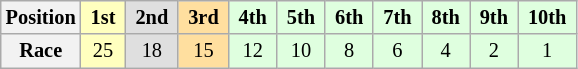<table class="wikitable" style="font-size:85%; text-align:center">
<tr>
<th>Position</th>
<td style="background:#ffffbf;"> <strong>1st</strong> </td>
<td style="background:#dfdfdf;"> <strong>2nd</strong> </td>
<td style="background:#ffdf9f;"> <strong>3rd</strong> </td>
<td style="background:#dfffdf;"> <strong>4th</strong> </td>
<td style="background:#dfffdf;"> <strong>5th</strong> </td>
<td style="background:#dfffdf;"> <strong>6th</strong> </td>
<td style="background:#dfffdf;"> <strong>7th</strong> </td>
<td style="background:#dfffdf;"> <strong>8th</strong> </td>
<td style="background:#dfffdf;"> <strong>9th</strong> </td>
<td style="background:#dfffdf;"> <strong>10th</strong> </td>
</tr>
<tr>
<th>Race</th>
<td style="background:#FFFFBF;">25</td>
<td style="background:#DFDFDF;">18</td>
<td style="background:#FFDF9F;">15</td>
<td style="background:#DFFFDF;">12</td>
<td style="background:#DFFFDF;">10</td>
<td style="background:#DFFFDF;">8</td>
<td style="background:#DFFFDF;">6</td>
<td style="background:#DFFFDF;">4</td>
<td style="background:#DFFFDF;">2</td>
<td style="background:#DFFFDF;">1</td>
</tr>
</table>
